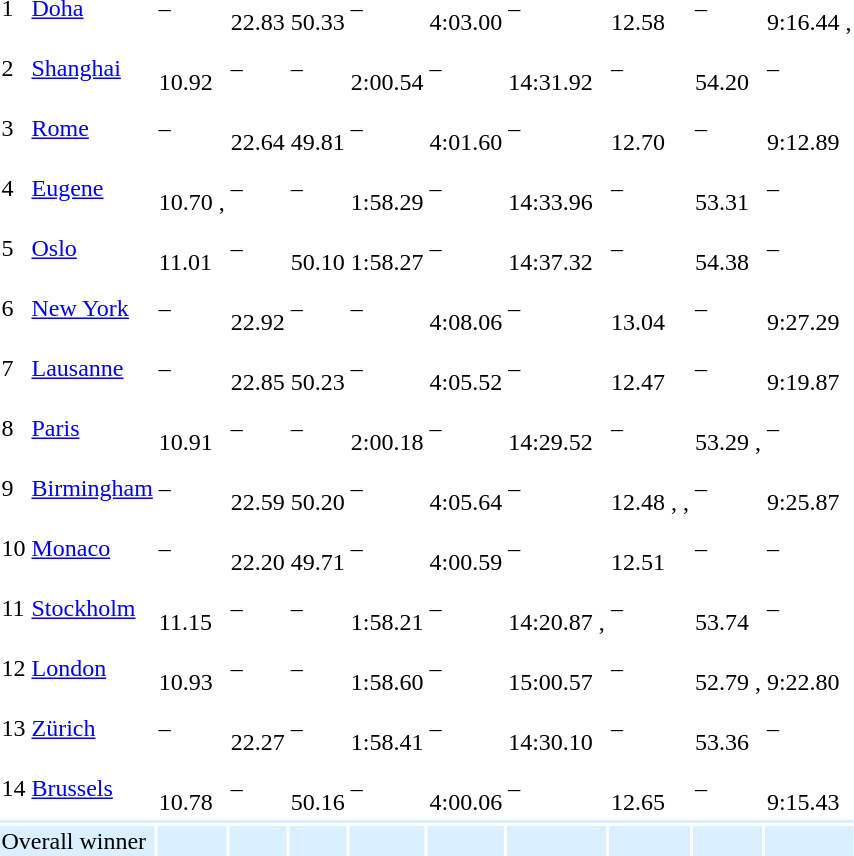<table>
<tr>
<td>1</td>
<td align=left><a href='#'>Doha</a></td>
<td>–</td>
<td> <br> 22.83</td>
<td> <br> 50.33 </td>
<td>–</td>
<td> <br> 4:03.00 </td>
<td>–</td>
<td> <br> 12.58 </td>
<td>–</td>
<td>  <br> 9:16.44 , </td>
</tr>
<tr>
<td>2</td>
<td align=left><a href='#'>Shanghai</a></td>
<td> <br> 10.92</td>
<td>–</td>
<td>–</td>
<td> <br> 2:00.54</td>
<td>–</td>
<td> <br> 14:31.92 </td>
<td>–</td>
<td> <br> 54.20 </td>
<td>–</td>
</tr>
<tr>
<td>3</td>
<td align=left><a href='#'>Rome</a></td>
<td>–</td>
<td> <br> 22.64 </td>
<td> <br> 49.81 </td>
<td>–</td>
<td> <br> 4:01.60 </td>
<td>–</td>
<td> <br> 12.70 </td>
<td>–</td>
<td> <br> 9:12.89 </td>
</tr>
<tr>
<td>4</td>
<td align=left><a href='#'>Eugene</a></td>
<td> <br> 10.70 , </td>
<td>–</td>
<td>–</td>
<td> <br> 1:58.29 </td>
<td>–</td>
<td> <br> 14:33.96 </td>
<td>–</td>
<td> <br> 53.31 </td>
<td>–</td>
</tr>
<tr>
<td>5</td>
<td align=left><a href='#'>Oslo</a></td>
<td> <br> 11.01</td>
<td>–</td>
<td> <br> 50.10 </td>
<td> <br> 1:58.27 </td>
<td>–</td>
<td> <br> 14:37.32</td>
<td>–</td>
<td> <br> 54.38</td>
<td>–</td>
</tr>
<tr>
<td>6</td>
<td align=left><a href='#'>New York</a></td>
<td>–</td>
<td> <br> 22.92</td>
<td>–</td>
<td>–</td>
<td> <br> 4:08.06</td>
<td>–</td>
<td> <br> 13.04</td>
<td>–</td>
<td> <br> 9:27.29</td>
</tr>
<tr>
<td>7</td>
<td align=left><a href='#'>Lausanne</a></td>
<td>–</td>
<td> <br> 22.85</td>
<td> <br> 50.23</td>
<td>–</td>
<td> <br> 4:05.52</td>
<td>–</td>
<td> <br> 12.47</td>
<td>–</td>
<td> <br> 9:19.87 </td>
</tr>
<tr>
<td>8</td>
<td align=left><a href='#'>Paris</a></td>
<td> <br> 10.91 </td>
<td>–</td>
<td>–</td>
<td> <br> 2:00.18</td>
<td>–</td>
<td> <br> 14:29.52 </td>
<td>–</td>
<td> <br> 53.29 , </td>
<td>–</td>
</tr>
<tr>
<td>9</td>
<td align=left><a href='#'>Birmingham</a></td>
<td>–</td>
<td> <br> 22.59</td>
<td> <br> 50.20</td>
<td>–</td>
<td> <br> 4:05.64</td>
<td>–</td>
<td> <br> 12.48 , , </td>
<td>–</td>
<td> <br> 9:25.87 </td>
</tr>
<tr>
<td>10</td>
<td align=left><a href='#'>Monaco</a></td>
<td>–</td>
<td> <br> 22.20 </td>
<td> <br> 49.71 </td>
<td>–</td>
<td> <br> 4:00.59</td>
<td>–</td>
<td> <br> 12.51</td>
<td>–</td>
<td>–</td>
</tr>
<tr>
<td>11</td>
<td align=left><a href='#'>Stockholm</a></td>
<td> <br> 11.15</td>
<td>–</td>
<td>–</td>
<td> <br> 1:58.21 </td>
<td>–</td>
<td> <br> 14:20.87 , </td>
<td>–</td>
<td> <br> 53.74 </td>
<td>–</td>
</tr>
<tr>
<td>12</td>
<td align=left><a href='#'>London</a></td>
<td><br> 10.93</td>
<td>–</td>
<td>–</td>
<td> <br> 1:58.60 </td>
<td>–</td>
<td><br> 15:00.57 </td>
<td>–</td>
<td> <br> 52.79 , </td>
<td> <br>9:22.80</td>
</tr>
<tr>
<td>13</td>
<td align=left><a href='#'>Zürich</a></td>
<td>–</td>
<td> <br> 22.27</td>
<td>–</td>
<td> <br> 1:58.41</td>
<td>–</td>
<td> <br> 14:30.10 </td>
<td>–</td>
<td> <br> 53.36</td>
<td>–</td>
</tr>
<tr>
<td>14</td>
<td align=left><a href='#'>Brussels</a></td>
<td><br>10.78</td>
<td>–</td>
<td><br>50.16</td>
<td>–</td>
<td><br>4:00.06 </td>
<td>–</td>
<td><br>12.65</td>
<td>–</td>
<td><br>9:15.43 </td>
</tr>
<tr>
<td colspan="11" style="background:#daefff;"></td>
</tr>
<tr style="background:#daefff;">
<td colspan="2">Overall winner</td>
<td></td>
<td></td>
<td></td>
<td></td>
<td></td>
<td></td>
<td></td>
<td></td>
<td></td>
</tr>
</table>
